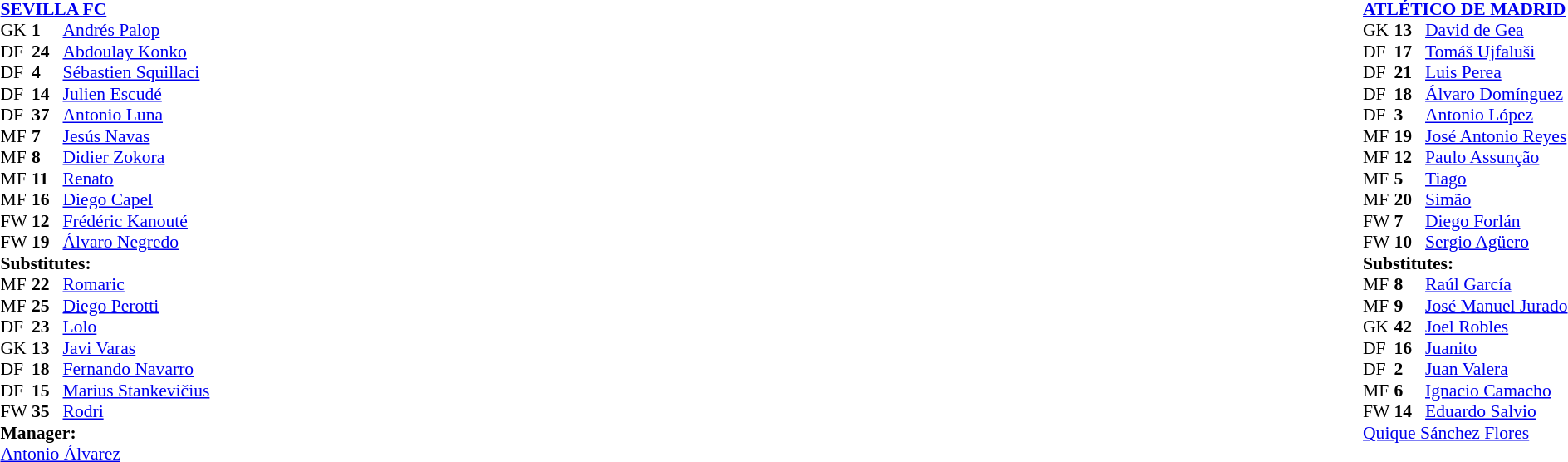<table style="width:100%;">
<tr>
<td style="vertical-align:top; width:50%;"><br><table cellspacing="0" cellpadding="0" style="font-size:90%; float:left;">
<tr>
<td colspan="4"><br><strong><a href='#'>SEVILLA FC</a></strong></td>
</tr>
<tr>
<th width=25></th>
<th width=25></th>
</tr>
<tr>
<td>GK</td>
<td><strong>1</strong></td>
<td> <a href='#'>Andrés Palop</a></td>
<td></td>
<td></td>
</tr>
<tr>
<td>DF</td>
<td><strong>24</strong></td>
<td> <a href='#'>Abdoulay Konko</a></td>
<td></td>
<td></td>
</tr>
<tr>
<td>DF</td>
<td><strong>4</strong></td>
<td> <a href='#'>Sébastien Squillaci</a></td>
<td></td>
<td></td>
</tr>
<tr>
<td>DF</td>
<td><strong>14</strong></td>
<td> <a href='#'>Julien Escudé</a></td>
<td></td>
<td></td>
</tr>
<tr>
<td>DF</td>
<td><strong>37</strong></td>
<td> <a href='#'>Antonio Luna</a></td>
<td></td>
<td></td>
</tr>
<tr>
<td>MF</td>
<td><strong>7</strong></td>
<td> <a href='#'>Jesús Navas</a></td>
<td></td>
<td></td>
</tr>
<tr>
<td>MF</td>
<td><strong>8</strong></td>
<td> <a href='#'>Didier Zokora</a></td>
<td></td>
<td></td>
</tr>
<tr>
<td>MF</td>
<td><strong>11</strong></td>
<td> <a href='#'>Renato</a></td>
<td></td>
<td></td>
<td></td>
</tr>
<tr>
<td>MF</td>
<td><strong>16</strong></td>
<td> <a href='#'>Diego Capel</a></td>
<td></td>
<td></td>
<td></td>
</tr>
<tr>
<td>FW</td>
<td><strong>12</strong></td>
<td> <a href='#'>Frédéric Kanouté</a></td>
<td></td>
<td></td>
</tr>
<tr>
<td>FW</td>
<td><strong>19</strong></td>
<td> <a href='#'>Álvaro Negredo</a></td>
<td></td>
<td></td>
<td></td>
</tr>
<tr>
<td colspan=3><strong>Substitutes:</strong></td>
</tr>
<tr>
<td>MF</td>
<td><strong>22</strong></td>
<td>  <a href='#'>Romaric</a></td>
<td></td>
<td></td>
</tr>
<tr>
<td>MF</td>
<td><strong>25</strong></td>
<td> <a href='#'>Diego Perotti</a></td>
<td></td>
<td></td>
</tr>
<tr>
<td>DF</td>
<td><strong>23</strong></td>
<td> <a href='#'>Lolo</a></td>
<td></td>
<td></td>
</tr>
<tr>
<td>GK</td>
<td><strong>13</strong></td>
<td> <a href='#'>Javi Varas</a></td>
<td></td>
<td></td>
</tr>
<tr>
<td>DF</td>
<td><strong>18</strong></td>
<td> <a href='#'>Fernando Navarro</a></td>
<td></td>
<td></td>
</tr>
<tr>
<td>DF</td>
<td><strong>15</strong></td>
<td> <a href='#'>Marius Stankevičius</a></td>
<td></td>
<td></td>
</tr>
<tr>
<td>FW</td>
<td><strong>35</strong></td>
<td> <a href='#'>Rodri</a></td>
<td></td>
<td></td>
</tr>
<tr>
<td colspan=3><strong>Manager:</strong></td>
</tr>
<tr>
<td colspan="4"> <a href='#'>Antonio Álvarez</a></td>
</tr>
</table>
</td>
<td valign="top"></td>
<td style="vertical-align:top; width:50%;"><br><table cellspacing="0" cellpadding="0" style="font-size:90%; float:right;">
<tr>
<td colspan="4"><br><strong><a href='#'>ATLÉTICO DE MADRID</a></strong></td>
</tr>
<tr>
<th width=25></th>
<th width=25></th>
</tr>
<tr>
<td>GK</td>
<td><strong>13</strong></td>
<td> <a href='#'>David de Gea</a></td>
<td></td>
<td></td>
</tr>
<tr>
<td>DF</td>
<td><strong>17</strong></td>
<td> <a href='#'>Tomáš Ujfaluši</a></td>
<td></td>
<td></td>
</tr>
<tr>
<td>DF</td>
<td><strong>21</strong></td>
<td> <a href='#'>Luis Perea</a></td>
<td></td>
<td></td>
</tr>
<tr>
<td>DF</td>
<td><strong>18</strong></td>
<td> <a href='#'>Álvaro Domínguez</a></td>
<td></td>
<td></td>
</tr>
<tr>
<td>DF</td>
<td><strong>3</strong></td>
<td> <a href='#'>Antonio López</a></td>
<td></td>
<td></td>
</tr>
<tr>
<td>MF</td>
<td><strong>19</strong></td>
<td> <a href='#'>José Antonio Reyes</a></td>
<td></td>
<td></td>
</tr>
<tr>
<td>MF</td>
<td><strong>12</strong></td>
<td> <a href='#'>Paulo Assunção</a></td>
<td></td>
<td></td>
<td></td>
</tr>
<tr>
<td>MF</td>
<td><strong>5</strong></td>
<td> <a href='#'>Tiago</a></td>
<td></td>
<td></td>
</tr>
<tr>
<td>MF</td>
<td><strong>20</strong></td>
<td> <a href='#'>Simão</a></td>
<td></td>
<td></td>
<td></td>
</tr>
<tr>
<td>FW</td>
<td><strong>7</strong></td>
<td> <a href='#'>Diego Forlán</a></td>
<td></td>
<td></td>
</tr>
<tr>
<td>FW</td>
<td><strong>10</strong></td>
<td> <a href='#'>Sergio Agüero</a></td>
<td></td>
<td></td>
</tr>
<tr>
<td colspan=3><strong>Substitutes:</strong></td>
</tr>
<tr>
<td>MF</td>
<td><strong>8</strong></td>
<td> <a href='#'>Raúl García</a></td>
<td></td>
<td></td>
</tr>
<tr>
<td>MF</td>
<td><strong>9</strong></td>
<td> <a href='#'>José Manuel Jurado</a></td>
<td></td>
<td></td>
</tr>
<tr>
<td>GK</td>
<td><strong>42</strong></td>
<td> <a href='#'>Joel Robles</a></td>
<td></td>
<td></td>
</tr>
<tr>
<td>DF</td>
<td><strong>16</strong></td>
<td> <a href='#'>Juanito</a></td>
<td></td>
<td></td>
</tr>
<tr>
<td>DF</td>
<td><strong>2</strong></td>
<td> <a href='#'>Juan Valera</a></td>
<td></td>
<td></td>
</tr>
<tr>
<td>MF</td>
<td><strong>6</strong></td>
<td> <a href='#'>Ignacio Camacho</a></td>
<td></td>
<td></td>
</tr>
<tr>
<td>FW</td>
<td><strong>14</strong></td>
<td> <a href='#'>Eduardo Salvio</a></td>
<td></td>
<td></td>
</tr>
<tr |colspan=3|>
</tr>
<tr>
<td colspan="4"> <a href='#'>Quique Sánchez Flores</a></td>
</tr>
</table>
</td>
</tr>
</table>
